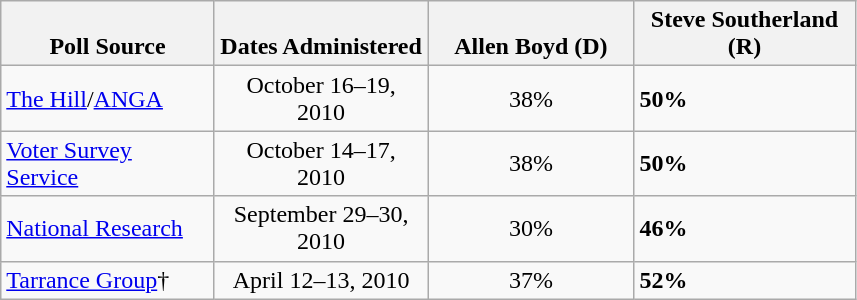<table class="wikitable">
<tr valign=bottom>
<th width='135'>Poll Source</th>
<th width='135'>Dates Administered</th>
<th width='130'>Allen Boyd (D)</th>
<th width='140'>Steve Southerland (R)</th>
</tr>
<tr>
<td><a href='#'>The Hill</a>/<a href='#'>ANGA</a></td>
<td align=center>October 16–19, 2010</td>
<td align=center>38%</td>
<td><strong>50%</strong></td>
</tr>
<tr>
<td><a href='#'>Voter Survey Service</a></td>
<td align=center>October 14–17, 2010</td>
<td align=center>38%</td>
<td><strong>50%</strong></td>
</tr>
<tr>
<td><a href='#'>National Research</a></td>
<td align=center>September 29–30, 2010</td>
<td align=center>30%</td>
<td><strong>46%</strong></td>
</tr>
<tr>
<td><a href='#'>Tarrance Group</a>†</td>
<td align=center>April 12–13, 2010</td>
<td align=center>37%</td>
<td><strong>52%</strong></td>
</tr>
</table>
